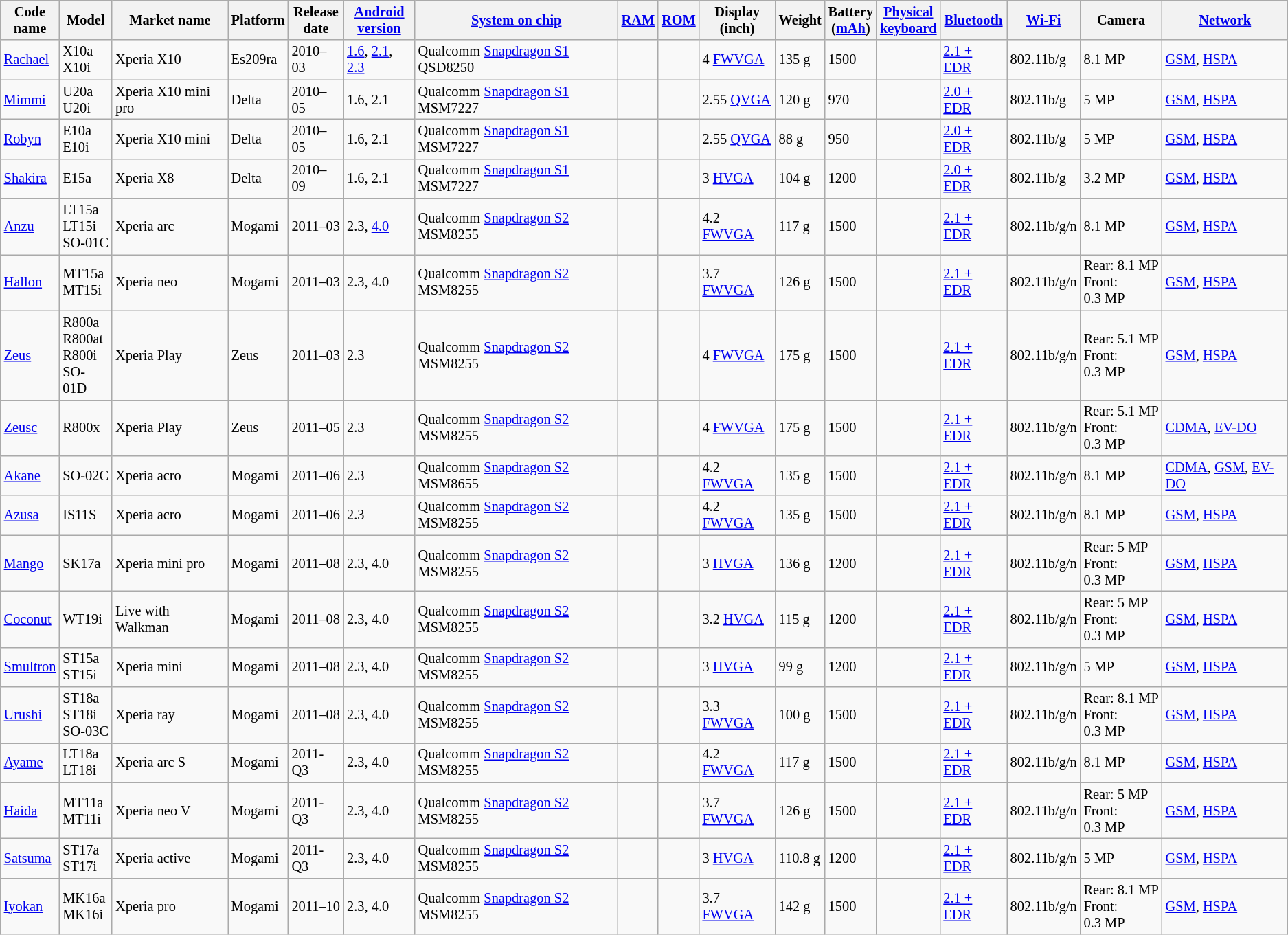<table class="wikitable sortable" style="font-size: 85%;">
<tr>
<th>Code<br>name</th>
<th>Model</th>
<th>Market name</th>
<th>Platform</th>
<th>Release<br>date</th>
<th><a href='#'>Android<br>version</a></th>
<th><a href='#'>System on chip</a></th>
<th><a href='#'>RAM</a></th>
<th><a href='#'>ROM</a></th>
<th>Display <br>(inch)</th>
<th>Weight</th>
<th>Battery<br>(<a href='#'>mAh</a>)</th>
<th><a href='#'>Physical<br>keyboard</a></th>
<th><a href='#'>Bluetooth</a></th>
<th><a href='#'>Wi-Fi</a></th>
<th>Camera</th>
<th><a href='#'>Network</a></th>
</tr>
<tr>
<td><a href='#'>Rachael</a></td>
<td>X10a<br>X10i</td>
<td>Xperia X10</td>
<td>Es209ra</td>
<td>2010–03</td>
<td><a href='#'>1.6</a>, <a href='#'>2.1</a>, <a href='#'>2.3</a></td>
<td> Qualcomm <a href='#'>Snapdragon S1</a> QSD8250</td>
<td></td>
<td></td>
<td>4 <a href='#'>FWVGA</a></td>
<td>135 g</td>
<td>1500</td>
<td></td>
<td><a href='#'>2.1 + EDR</a></td>
<td>802.11b/g</td>
<td>8.1 MP</td>
<td><a href='#'>GSM</a>, <a href='#'>HSPA</a></td>
</tr>
<tr>
<td><a href='#'>Mimmi</a></td>
<td>U20a<br>U20i</td>
<td>Xperia X10 mini pro</td>
<td>Delta</td>
<td>2010–05</td>
<td>1.6, 2.1</td>
<td> Qualcomm <a href='#'>Snapdragon S1</a> MSM7227</td>
<td></td>
<td></td>
<td>2.55 <a href='#'>QVGA</a></td>
<td>120 g</td>
<td>970</td>
<td></td>
<td><a href='#'>2.0 + EDR</a></td>
<td>802.11b/g</td>
<td>5 MP</td>
<td><a href='#'>GSM</a>, <a href='#'>HSPA</a></td>
</tr>
<tr>
<td><a href='#'>Robyn</a></td>
<td>E10a<br>E10i</td>
<td>Xperia X10 mini</td>
<td>Delta</td>
<td>2010–05</td>
<td>1.6, 2.1</td>
<td> Qualcomm <a href='#'>Snapdragon S1</a> MSM7227</td>
<td></td>
<td></td>
<td>2.55 <a href='#'>QVGA</a></td>
<td>88 g</td>
<td>950</td>
<td></td>
<td><a href='#'>2.0 + EDR</a></td>
<td>802.11b/g</td>
<td>5 MP</td>
<td><a href='#'>GSM</a>, <a href='#'>HSPA</a></td>
</tr>
<tr>
<td><a href='#'>Shakira</a></td>
<td>E15a</td>
<td>Xperia X8</td>
<td>Delta</td>
<td>2010–09</td>
<td>1.6, 2.1</td>
<td> Qualcomm <a href='#'>Snapdragon S1</a> MSM7227</td>
<td></td>
<td></td>
<td>3 <a href='#'>HVGA</a></td>
<td>104 g</td>
<td>1200</td>
<td></td>
<td><a href='#'>2.0 + EDR</a></td>
<td>802.11b/g</td>
<td>3.2 MP</td>
<td><a href='#'>GSM</a>, <a href='#'>HSPA</a></td>
</tr>
<tr>
<td><a href='#'>Anzu</a></td>
<td>LT15a<br>LT15i<br>SO-01C</td>
<td>Xperia arc</td>
<td>Mogami</td>
<td>2011–03</td>
<td>2.3, <a href='#'>4.0</a></td>
<td> Qualcomm <a href='#'>Snapdragon S2</a> MSM8255</td>
<td></td>
<td></td>
<td>4.2 <a href='#'>FWVGA</a></td>
<td>117 g</td>
<td>1500</td>
<td></td>
<td><a href='#'>2.1 + EDR</a></td>
<td>802.11b/g/n</td>
<td>8.1 MP</td>
<td><a href='#'>GSM</a>, <a href='#'>HSPA</a></td>
</tr>
<tr>
<td><a href='#'>Hallon</a></td>
<td>MT15a<br>MT15i</td>
<td>Xperia neo</td>
<td>Mogami</td>
<td>2011–03</td>
<td>2.3, 4.0</td>
<td> Qualcomm <a href='#'>Snapdragon S2</a> MSM8255</td>
<td></td>
<td></td>
<td>3.7 <a href='#'>FWVGA</a></td>
<td>126 g</td>
<td>1500</td>
<td></td>
<td><a href='#'>2.1 + EDR</a></td>
<td>802.11b/g/n</td>
<td>Rear: 8.1 MP<br>Front: 0.3 MP</td>
<td><a href='#'>GSM</a>, <a href='#'>HSPA</a></td>
</tr>
<tr>
<td><a href='#'>Zeus</a></td>
<td>R800a<br>R800at<br>R800i<br>SO-01D</td>
<td>Xperia Play</td>
<td>Zeus</td>
<td>2011–03</td>
<td>2.3</td>
<td> Qualcomm <a href='#'>Snapdragon S2</a> MSM8255</td>
<td></td>
<td></td>
<td>4 <a href='#'>FWVGA</a></td>
<td>175 g</td>
<td>1500</td>
<td></td>
<td><a href='#'>2.1 + EDR</a></td>
<td>802.11b/g/n</td>
<td>Rear: 5.1 MP<br>Front: 0.3 MP</td>
<td><a href='#'>GSM</a>, <a href='#'>HSPA</a></td>
</tr>
<tr>
<td><a href='#'>Zeusc</a></td>
<td>R800x</td>
<td>Xperia Play</td>
<td>Zeus</td>
<td>2011–05</td>
<td>2.3</td>
<td> Qualcomm <a href='#'>Snapdragon S2</a> MSM8255</td>
<td></td>
<td></td>
<td>4 <a href='#'>FWVGA</a></td>
<td>175 g</td>
<td>1500</td>
<td></td>
<td><a href='#'>2.1 + EDR</a></td>
<td>802.11b/g/n</td>
<td>Rear: 5.1 MP<br>Front: 0.3 MP</td>
<td><a href='#'>CDMA</a>, <a href='#'>EV-DO</a></td>
</tr>
<tr>
<td><a href='#'>Akane</a></td>
<td>SO-02C</td>
<td>Xperia acro</td>
<td>Mogami</td>
<td>2011–06</td>
<td>2.3</td>
<td> Qualcomm <a href='#'>Snapdragon S2</a> MSM8655</td>
<td></td>
<td></td>
<td>4.2 <a href='#'>FWVGA</a></td>
<td>135 g</td>
<td>1500</td>
<td></td>
<td><a href='#'>2.1 + EDR</a></td>
<td>802.11b/g/n</td>
<td>8.1 MP</td>
<td><a href='#'>CDMA</a>, <a href='#'>GSM</a>, <a href='#'>EV-DO</a></td>
</tr>
<tr>
<td><a href='#'>Azusa</a></td>
<td>IS11S</td>
<td>Xperia acro</td>
<td>Mogami</td>
<td>2011–06</td>
<td>2.3</td>
<td> Qualcomm <a href='#'>Snapdragon S2</a> MSM8255</td>
<td></td>
<td></td>
<td>4.2 <a href='#'>FWVGA</a></td>
<td>135 g</td>
<td>1500</td>
<td></td>
<td><a href='#'>2.1 + EDR</a></td>
<td>802.11b/g/n</td>
<td>8.1 MP</td>
<td><a href='#'>GSM</a>, <a href='#'>HSPA</a></td>
</tr>
<tr>
<td><a href='#'>Mango</a></td>
<td>SK17a<br></td>
<td>Xperia mini pro</td>
<td>Mogami</td>
<td>2011–08</td>
<td>2.3, 4.0</td>
<td> Qualcomm <a href='#'>Snapdragon S2</a> MSM8255</td>
<td></td>
<td></td>
<td>3 <a href='#'>HVGA</a></td>
<td>136 g</td>
<td>1200</td>
<td></td>
<td><a href='#'>2.1 + EDR</a></td>
<td>802.11b/g/n</td>
<td>Rear: 5 MP<br>Front: 0.3 MP</td>
<td><a href='#'>GSM</a>, <a href='#'>HSPA</a></td>
</tr>
<tr>
<td><a href='#'>Coconut</a></td>
<td>WT19i</td>
<td>Live with Walkman</td>
<td>Mogami</td>
<td>2011–08</td>
<td>2.3, 4.0</td>
<td> Qualcomm <a href='#'>Snapdragon S2</a> MSM8255</td>
<td></td>
<td></td>
<td>3.2 <a href='#'>HVGA</a></td>
<td>115 g</td>
<td>1200</td>
<td></td>
<td><a href='#'>2.1 + EDR</a></td>
<td>802.11b/g/n</td>
<td>Rear: 5 MP<br>Front: 0.3 MP</td>
<td><a href='#'>GSM</a>, <a href='#'>HSPA</a></td>
</tr>
<tr>
<td><a href='#'>Smultron</a></td>
<td>ST15a<br>ST15i</td>
<td>Xperia mini</td>
<td>Mogami</td>
<td>2011–08</td>
<td>2.3, 4.0</td>
<td> Qualcomm <a href='#'>Snapdragon S2</a> MSM8255</td>
<td></td>
<td></td>
<td>3 <a href='#'>HVGA</a></td>
<td>99 g</td>
<td>1200</td>
<td></td>
<td><a href='#'>2.1 + EDR</a></td>
<td>802.11b/g/n</td>
<td>5 MP</td>
<td><a href='#'>GSM</a>, <a href='#'>HSPA</a></td>
</tr>
<tr>
<td><a href='#'>Urushi</a></td>
<td>ST18a<br>ST18i<br>SO-03C</td>
<td>Xperia ray</td>
<td>Mogami</td>
<td>2011–08</td>
<td>2.3, 4.0</td>
<td> Qualcomm <a href='#'>Snapdragon S2</a> MSM8255</td>
<td></td>
<td></td>
<td>3.3 <a href='#'>FWVGA</a></td>
<td>100 g</td>
<td>1500</td>
<td></td>
<td><a href='#'>2.1 + EDR</a></td>
<td>802.11b/g/n</td>
<td>Rear: 8.1 MP<br>Front: 0.3 MP</td>
<td><a href='#'>GSM</a>, <a href='#'>HSPA</a></td>
</tr>
<tr>
<td><a href='#'>Ayame</a></td>
<td>LT18a<br>LT18i</td>
<td>Xperia arc S</td>
<td>Mogami</td>
<td>2011-Q3</td>
<td>2.3, 4.0</td>
<td> Qualcomm <a href='#'>Snapdragon S2</a> MSM8255</td>
<td></td>
<td></td>
<td>4.2 <a href='#'>FWVGA</a></td>
<td>117 g</td>
<td>1500</td>
<td></td>
<td><a href='#'>2.1 + EDR</a></td>
<td>802.11b/g/n</td>
<td>8.1 MP</td>
<td><a href='#'>GSM</a>, <a href='#'>HSPA</a></td>
</tr>
<tr>
<td><a href='#'>Haida</a></td>
<td>MT11a<br>MT11i</td>
<td>Xperia neo V</td>
<td>Mogami</td>
<td>2011-Q3</td>
<td>2.3, 4.0</td>
<td> Qualcomm <a href='#'>Snapdragon S2</a> MSM8255</td>
<td></td>
<td></td>
<td>3.7 <a href='#'>FWVGA</a></td>
<td>126 g</td>
<td>1500</td>
<td></td>
<td><a href='#'>2.1 + EDR</a></td>
<td>802.11b/g/n</td>
<td>Rear: 5 MP<br>Front: 0.3 MP</td>
<td><a href='#'>GSM</a>, <a href='#'>HSPA</a></td>
</tr>
<tr>
<td><a href='#'>Satsuma</a></td>
<td>ST17a<br>ST17i</td>
<td>Xperia active</td>
<td>Mogami</td>
<td>2011-Q3</td>
<td>2.3, 4.0</td>
<td> Qualcomm <a href='#'>Snapdragon S2</a> MSM8255</td>
<td></td>
<td></td>
<td>3 <a href='#'>HVGA</a></td>
<td>110.8 g</td>
<td>1200</td>
<td></td>
<td><a href='#'>2.1 + EDR</a></td>
<td>802.11b/g/n</td>
<td>5 MP</td>
<td><a href='#'>GSM</a>, <a href='#'>HSPA</a></td>
</tr>
<tr>
<td><a href='#'>Iyokan</a></td>
<td>MK16a<br>MK16i</td>
<td>Xperia pro</td>
<td>Mogami</td>
<td>2011–10</td>
<td>2.3, 4.0</td>
<td> Qualcomm <a href='#'>Snapdragon S2</a> MSM8255</td>
<td></td>
<td></td>
<td>3.7 <a href='#'>FWVGA</a></td>
<td>142 g</td>
<td>1500</td>
<td></td>
<td><a href='#'>2.1 + EDR</a></td>
<td>802.11b/g/n</td>
<td>Rear: 8.1 MP<br>Front: 0.3 MP</td>
<td><a href='#'>GSM</a>, <a href='#'>HSPA</a></td>
</tr>
</table>
